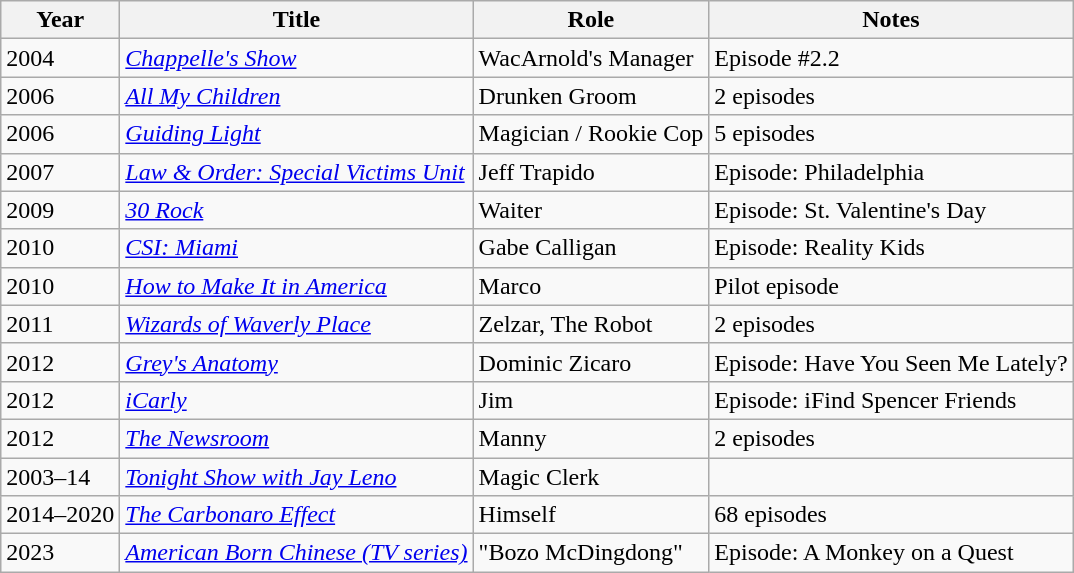<table class="wikitable sortable">
<tr>
<th>Year</th>
<th>Title</th>
<th>Role</th>
<th class="unsortable">Notes</th>
</tr>
<tr>
<td>2004</td>
<td><em><a href='#'>Chappelle's Show</a></em></td>
<td>WacArnold's Manager</td>
<td>Episode #2.2</td>
</tr>
<tr>
<td>2006</td>
<td><em><a href='#'>All My Children</a></em></td>
<td>Drunken Groom</td>
<td>2 episodes</td>
</tr>
<tr>
<td>2006</td>
<td><em><a href='#'>Guiding Light</a></em></td>
<td>Magician / Rookie Cop</td>
<td>5 episodes</td>
</tr>
<tr>
<td>2007</td>
<td><em><a href='#'>Law & Order: Special Victims Unit</a></em></td>
<td>Jeff Trapido</td>
<td>Episode: Philadelphia</td>
</tr>
<tr>
<td>2009</td>
<td><em><a href='#'>30 Rock</a></em></td>
<td>Waiter</td>
<td>Episode: St. Valentine's Day</td>
</tr>
<tr>
<td>2010</td>
<td><em><a href='#'>CSI: Miami</a></em></td>
<td>Gabe Calligan</td>
<td>Episode: Reality Kids</td>
</tr>
<tr>
<td>2010</td>
<td><em><a href='#'>How to Make It in America</a></em></td>
<td>Marco</td>
<td>Pilot episode</td>
</tr>
<tr>
<td>2011</td>
<td><em><a href='#'>Wizards of Waverly Place</a></em></td>
<td>Zelzar, The Robot</td>
<td>2 episodes</td>
</tr>
<tr>
<td>2012</td>
<td><em><a href='#'>Grey's Anatomy</a></em></td>
<td>Dominic Zicaro</td>
<td>Episode: Have You Seen Me Lately?</td>
</tr>
<tr>
<td>2012</td>
<td><em><a href='#'>iCarly</a></em></td>
<td>Jim</td>
<td>Episode: iFind Spencer Friends</td>
</tr>
<tr>
<td>2012</td>
<td><em><a href='#'>The Newsroom</a></em></td>
<td>Manny</td>
<td>2 episodes</td>
</tr>
<tr>
<td>2003–14</td>
<td><em><a href='#'>Tonight Show with Jay Leno</a></em></td>
<td>Magic Clerk</td>
<td></td>
</tr>
<tr>
<td>2014–2020</td>
<td><em><a href='#'>The Carbonaro Effect</a></em></td>
<td>Himself</td>
<td>68 episodes</td>
</tr>
<tr>
<td>2023</td>
<td><em><a href='#'>American Born Chinese (TV series)</a></em></td>
<td>"Bozo McDingdong"</td>
<td>Episode: A Monkey on a Quest</td>
</tr>
</table>
